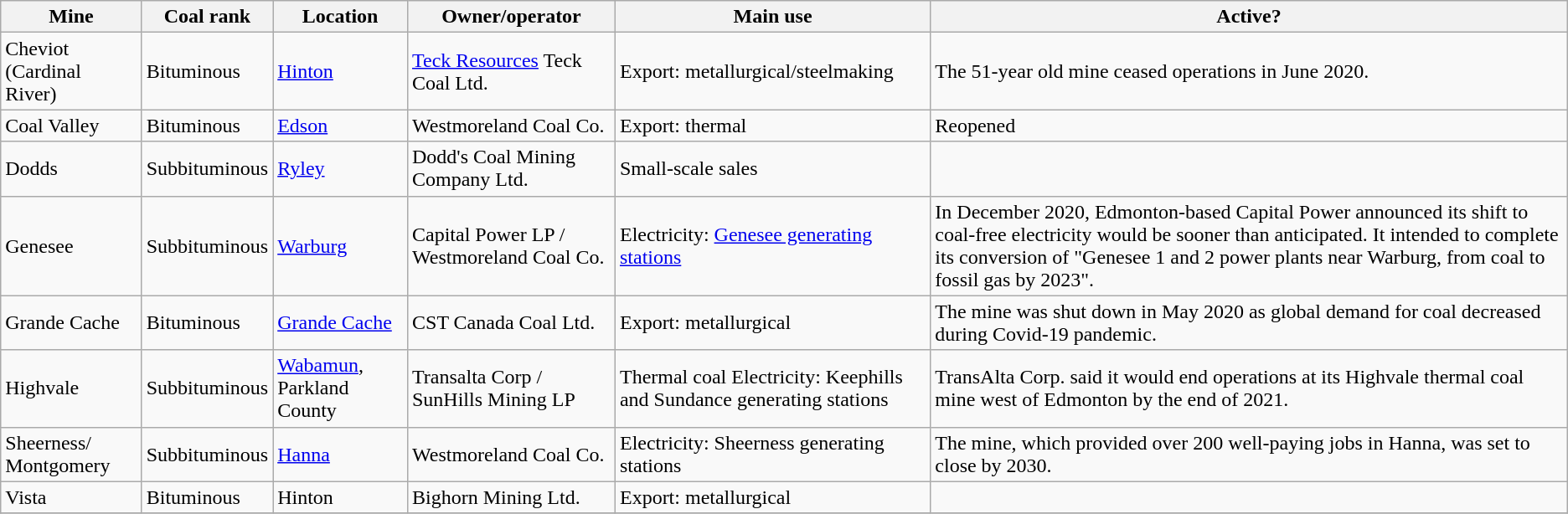<table class="wikitable">
<tr>
<th>Mine</th>
<th>Coal rank</th>
<th>Location</th>
<th>Owner/operator</th>
<th>Main use</th>
<th>Active?</th>
</tr>
<tr>
<td>Cheviot (Cardinal River)</td>
<td>Bituminous</td>
<td><a href='#'>Hinton</a></td>
<td><a href='#'>Teck Resources</a> Teck Coal Ltd.</td>
<td>Export: metallurgical/steelmaking</td>
<td>The 51-year old mine ceased operations in June 2020.</td>
</tr>
<tr>
<td>Coal Valley</td>
<td>Bituminous</td>
<td><a href='#'>Edson</a></td>
<td>Westmoreland Coal Co.</td>
<td>Export: thermal</td>
<td>Reopened</td>
</tr>
<tr>
<td>Dodds</td>
<td>Subbituminous</td>
<td><a href='#'>Ryley</a></td>
<td>Dodd's Coal Mining Company Ltd.</td>
<td>Small-scale sales</td>
<td></td>
</tr>
<tr>
<td>Genesee</td>
<td>Subbituminous</td>
<td><a href='#'>Warburg</a></td>
<td>Capital Power LP / Westmoreland Coal Co.</td>
<td>Electricity: <a href='#'>Genesee generating stations</a></td>
<td>In December 2020, Edmonton-based Capital Power announced its shift to coal-free electricity would be sooner than anticipated. It intended to complete its conversion of "Genesee 1 and 2 power plants near Warburg, from coal to fossil gas by 2023".</td>
</tr>
<tr>
<td>Grande Cache</td>
<td>Bituminous</td>
<td><a href='#'>Grande Cache</a></td>
<td>CST Canada Coal Ltd.</td>
<td>Export: metallurgical</td>
<td>The mine was shut down in May 2020 as global demand for coal decreased during Covid-19 pandemic.</td>
</tr>
<tr>
<td>Highvale</td>
<td>Subbituminous</td>
<td><a href='#'>Wabamun</a>, Parkland County</td>
<td>Transalta Corp / SunHills Mining LP</td>
<td>Thermal coal Electricity: Keephills and Sundance generating stations</td>
<td>TransAlta Corp. said it would end operations at its Highvale thermal coal mine west of Edmonton by the end of 2021.</td>
</tr>
<tr>
<td>Sheerness/ Montgomery</td>
<td>Subbituminous</td>
<td><a href='#'>Hanna</a></td>
<td>Westmoreland Coal Co.</td>
<td>Electricity: Sheerness generating stations</td>
<td>The mine, which provided  over 200 well-paying jobs in Hanna, was set to close by 2030.</td>
</tr>
<tr>
<td>Vista</td>
<td>Bituminous</td>
<td>Hinton</td>
<td>Bighorn Mining Ltd.</td>
<td>Export: metallurgical</td>
<td></td>
</tr>
<tr>
</tr>
</table>
